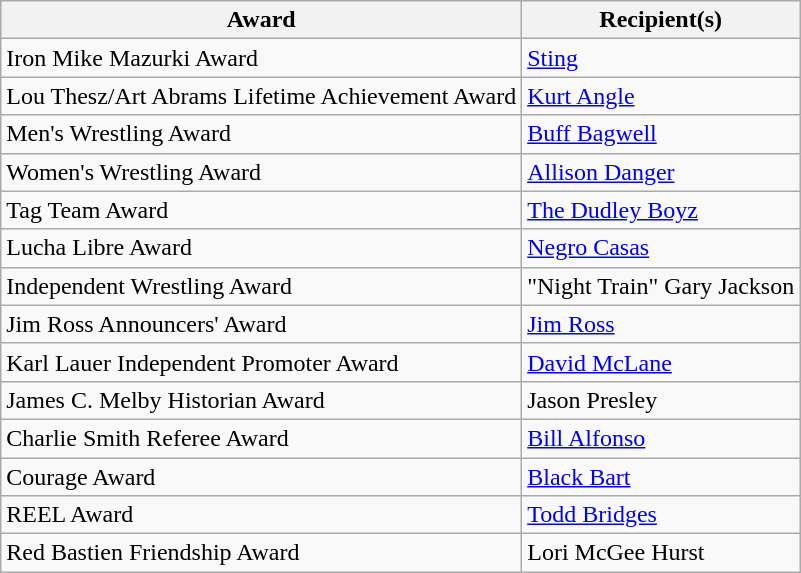<table class="wikitable">
<tr>
<th>Award</th>
<th>Recipient(s)</th>
</tr>
<tr>
<td>Iron Mike Mazurki Award</td>
<td><a href='#'>Sting</a></td>
</tr>
<tr>
<td>Lou Thesz/Art Abrams Lifetime Achievement Award</td>
<td><a href='#'>Kurt Angle</a></td>
</tr>
<tr>
<td>Men's Wrestling Award</td>
<td><a href='#'>Buff Bagwell</a></td>
</tr>
<tr>
<td>Women's Wrestling Award</td>
<td><a href='#'>Allison Danger</a></td>
</tr>
<tr>
<td>Tag Team Award</td>
<td><a href='#'>The Dudley Boyz</a><br></td>
</tr>
<tr>
<td>Lucha Libre Award</td>
<td><a href='#'>Negro Casas</a></td>
</tr>
<tr>
<td>Independent Wrestling Award</td>
<td>"Night Train" Gary Jackson</td>
</tr>
<tr>
<td>Jim Ross Announcers' Award</td>
<td><a href='#'>Jim Ross</a></td>
</tr>
<tr>
<td>Karl Lauer Independent Promoter Award</td>
<td><a href='#'>David McLane</a></td>
</tr>
<tr>
<td>James C. Melby Historian Award</td>
<td>Jason Presley</td>
</tr>
<tr>
<td>Charlie Smith Referee Award</td>
<td><a href='#'>Bill Alfonso</a></td>
</tr>
<tr>
<td>Courage Award</td>
<td><a href='#'>Black Bart</a></td>
</tr>
<tr>
<td>REEL Award</td>
<td><a href='#'>Todd Bridges</a></td>
</tr>
<tr>
<td>Red Bastien Friendship Award</td>
<td>Lori McGee Hurst</td>
</tr>
</table>
